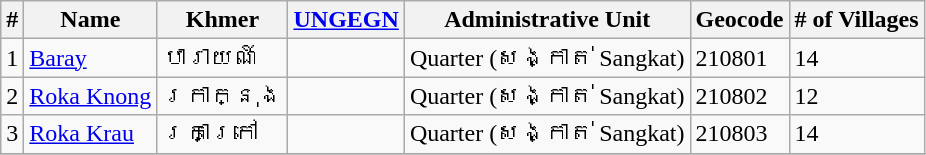<table class="wikitable sortable">
<tr>
<th>#</th>
<th>Name</th>
<th>Khmer</th>
<th><a href='#'>UNGEGN</a></th>
<th>Administrative Unit</th>
<th>Geocode</th>
<th># of Villages</th>
</tr>
<tr>
<td>1</td>
<td><a href='#'>Baray</a></td>
<td>បារាយណ៍</td>
<td></td>
<td>Quarter (សង្កាត់ Sangkat)</td>
<td>210801</td>
<td>14</td>
</tr>
<tr>
<td>2</td>
<td><a href='#'>Roka Knong</a></td>
<td>រកាក្នុង</td>
<td></td>
<td>Quarter (សង្កាត់ Sangkat)</td>
<td>210802</td>
<td>12</td>
</tr>
<tr>
<td>3</td>
<td><a href='#'>Roka Krau</a></td>
<td>រកាក្រៅ</td>
<td></td>
<td>Quarter (សង្កាត់ Sangkat)</td>
<td>210803</td>
<td>14</td>
</tr>
<tr>
</tr>
</table>
